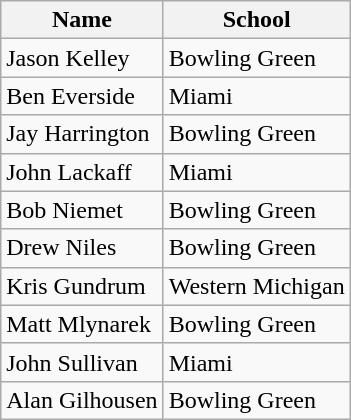<table class=wikitable>
<tr>
<th>Name</th>
<th>School</th>
</tr>
<tr>
<td>Jason Kelley</td>
<td>Bowling Green</td>
</tr>
<tr>
<td>Ben Everside</td>
<td>Miami</td>
</tr>
<tr>
<td>Jay Harrington</td>
<td>Bowling Green</td>
</tr>
<tr>
<td>John Lackaff</td>
<td>Miami</td>
</tr>
<tr>
<td>Bob Niemet</td>
<td>Bowling Green</td>
</tr>
<tr>
<td>Drew Niles</td>
<td>Bowling Green</td>
</tr>
<tr>
<td>Kris Gundrum</td>
<td>Western Michigan</td>
</tr>
<tr>
<td>Matt Mlynarek</td>
<td>Bowling Green</td>
</tr>
<tr>
<td>John Sullivan</td>
<td>Miami</td>
</tr>
<tr>
<td>Alan Gilhousen</td>
<td>Bowling Green</td>
</tr>
</table>
